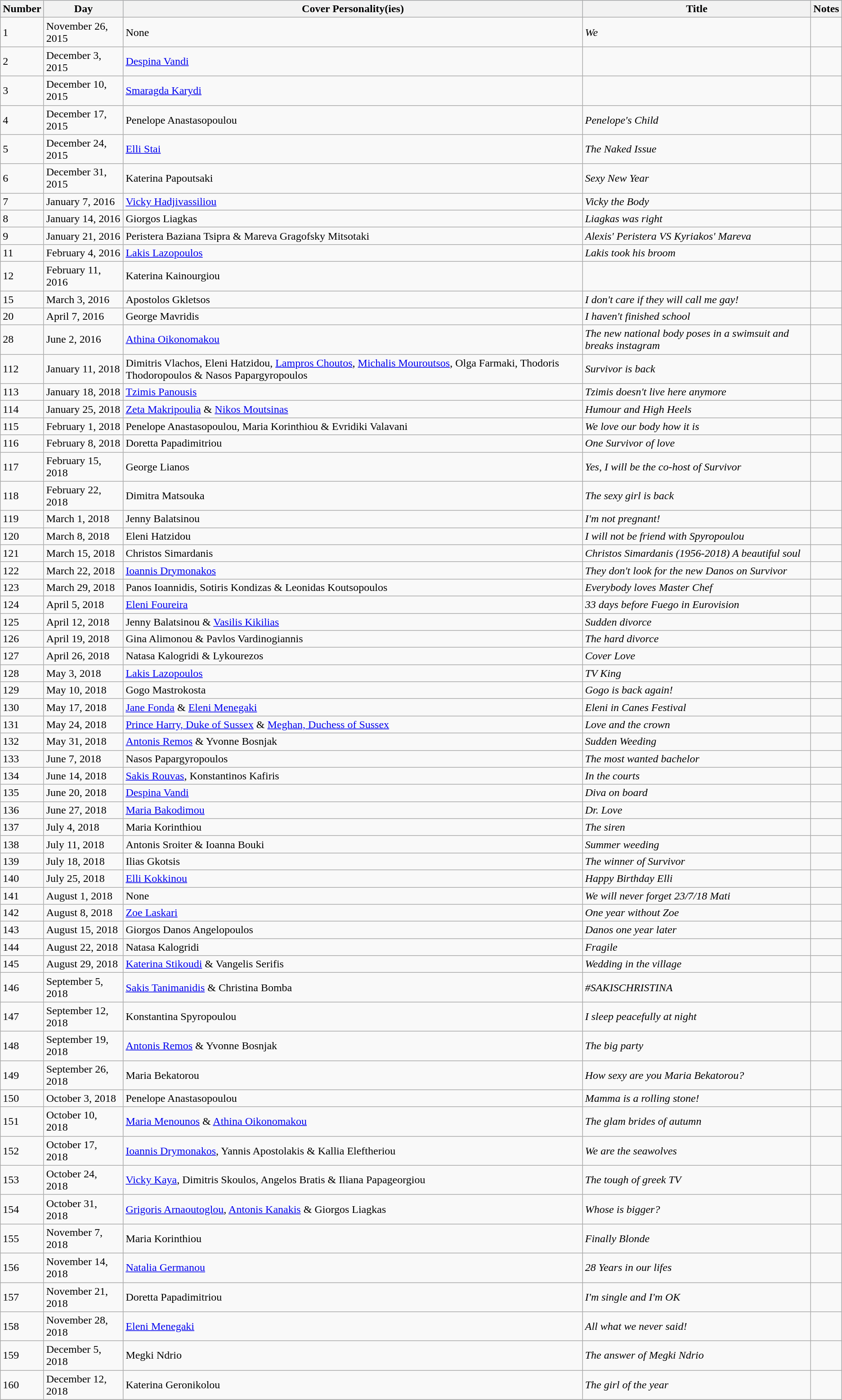<table class="wikitable">
<tr style="background:#b0c4de; text-align:center;">
<th>Number</th>
<th>Day</th>
<th>Cover Personality(ies)</th>
<th>Title</th>
<th>Notes</th>
</tr>
<tr>
<td>1</td>
<td>November 26, 2015</td>
<td>None</td>
<td><em>We</em></td>
<td></td>
</tr>
<tr>
<td>2</td>
<td>December 3, 2015</td>
<td><a href='#'>Despina Vandi</a></td>
<td></td>
<td></td>
</tr>
<tr>
<td>3</td>
<td>December 10, 2015</td>
<td><a href='#'>Smaragda Karydi</a></td>
<td></td>
<td></td>
</tr>
<tr>
<td>4</td>
<td>December 17, 2015</td>
<td>Penelope Anastasopoulou</td>
<td><em>Penelope's Child</em></td>
<td></td>
</tr>
<tr>
<td>5</td>
<td>December 24, 2015</td>
<td><a href='#'>Elli Stai</a></td>
<td><em>The Naked Issue</em></td>
<td></td>
</tr>
<tr>
<td>6</td>
<td>December 31, 2015</td>
<td>Katerina Papoutsaki</td>
<td><em>Sexy New Year</em></td>
<td></td>
</tr>
<tr>
<td>7</td>
<td>January 7, 2016</td>
<td><a href='#'>Vicky Hadjivassiliou</a></td>
<td><em>Vicky the Body</em></td>
<td></td>
</tr>
<tr>
<td>8</td>
<td>January 14, 2016</td>
<td>Giorgos Liagkas</td>
<td><em>Liagkas was right</em></td>
<td></td>
</tr>
<tr>
<td>9</td>
<td>January 21, 2016</td>
<td>Peristera Baziana Tsipra & Mareva Gragofsky Mitsotaki</td>
<td><em>Alexis' Peristera VS Kyriakos' Mareva</em></td>
<td></td>
</tr>
<tr>
<td>11</td>
<td>February 4, 2016</td>
<td><a href='#'>Lakis Lazopoulos</a></td>
<td><em>Lakis took his broom</em></td>
<td></td>
</tr>
<tr>
<td>12</td>
<td>February 11, 2016</td>
<td>Katerina Kainourgiou</td>
<td></td>
<td></td>
</tr>
<tr>
<td>15</td>
<td>March 3, 2016</td>
<td>Apostolos Gkletsos</td>
<td><em>I don't care if they will call me gay!</em></td>
<td></td>
</tr>
<tr>
<td>20</td>
<td>April 7, 2016</td>
<td>George Mavridis</td>
<td><em>I haven't finished school</em></td>
<td></td>
</tr>
<tr>
<td>28</td>
<td>June 2, 2016</td>
<td><a href='#'>Athina Oikonomakou</a></td>
<td><em>The new national body poses in a swimsuit and breaks instagram</em></td>
<td></td>
</tr>
<tr>
<td>112</td>
<td>January 11, 2018</td>
<td>Dimitris Vlachos, Eleni Hatzidou, <a href='#'>Lampros Choutos</a>, <a href='#'>Michalis Mouroutsos</a>, Olga Farmaki, Thodoris Thodoropoulos & Nasos Papargyropoulos</td>
<td><em>Survivor is back</em></td>
<td></td>
</tr>
<tr>
<td>113</td>
<td>January 18, 2018</td>
<td><a href='#'>Tzimis Panousis</a></td>
<td><em>Tzimis doesn't live here anymore</em></td>
<td></td>
</tr>
<tr>
<td>114</td>
<td>January 25, 2018</td>
<td><a href='#'>Zeta Makripoulia</a> & <a href='#'>Nikos Moutsinas</a></td>
<td><em>Humour and High Heels</em></td>
<td></td>
</tr>
<tr>
<td>115</td>
<td>February 1, 2018</td>
<td>Penelope Anastasopoulou, Maria Korinthiou & Evridiki Valavani</td>
<td><em>We love our body how it is</em></td>
<td></td>
</tr>
<tr>
<td>116</td>
<td>February 8, 2018</td>
<td>Doretta Papadimitriou</td>
<td><em>One Survivor of love</em></td>
<td></td>
</tr>
<tr>
<td>117</td>
<td>February 15, 2018</td>
<td>George Lianos</td>
<td><em>Yes, I will be the co-host of Survivor</em></td>
<td></td>
</tr>
<tr>
<td>118</td>
<td>February 22, 2018</td>
<td>Dimitra Matsouka</td>
<td><em>The sexy girl is back</em></td>
<td></td>
</tr>
<tr>
<td>119</td>
<td>March 1, 2018</td>
<td>Jenny Balatsinou</td>
<td><em>I'm not pregnant!</em></td>
<td></td>
</tr>
<tr>
<td>120</td>
<td>March 8, 2018</td>
<td>Eleni Hatzidou</td>
<td><em>I will not be friend with Spyropoulou</em></td>
<td></td>
</tr>
<tr>
<td>121</td>
<td>March 15, 2018</td>
<td>Christos Simardanis</td>
<td><em>Christos Simardanis (1956-2018) A beautiful soul</em></td>
<td></td>
</tr>
<tr>
<td>122</td>
<td>March 22, 2018</td>
<td><a href='#'>Ioannis Drymonakos</a></td>
<td><em>They don't look for the new Danos on Survivor</em></td>
<td></td>
</tr>
<tr>
<td>123</td>
<td>March 29, 2018</td>
<td>Panos Ioannidis, Sotiris Kondizas & Leonidas Koutsopoulos</td>
<td><em>Everybody loves Master Chef</em></td>
<td></td>
</tr>
<tr>
<td>124</td>
<td>April 5, 2018</td>
<td><a href='#'>Eleni Foureira</a></td>
<td><em>33 days before Fuego in Eurovision</em></td>
<td></td>
</tr>
<tr>
<td>125</td>
<td>April 12, 2018</td>
<td>Jenny Balatsinou & <a href='#'>Vasilis Kikilias</a></td>
<td><em>Sudden divorce</em></td>
<td></td>
</tr>
<tr>
<td>126</td>
<td>April 19, 2018</td>
<td>Gina Alimonou & Pavlos Vardinogiannis</td>
<td><em>The hard divorce</em></td>
<td></td>
</tr>
<tr>
<td>127</td>
<td>April 26, 2018</td>
<td>Natasa Kalogridi & Lykourezos</td>
<td><em>Cover Love</em></td>
<td></td>
</tr>
<tr>
<td>128</td>
<td>May 3, 2018</td>
<td><a href='#'>Lakis Lazopoulos</a></td>
<td><em>TV King</em></td>
<td></td>
</tr>
<tr>
<td>129</td>
<td>May 10, 2018</td>
<td>Gogo Mastrokosta</td>
<td><em>Gogo is back again!</em></td>
<td></td>
</tr>
<tr>
<td>130</td>
<td>May 17, 2018</td>
<td><a href='#'>Jane Fonda</a> & <a href='#'>Eleni Menegaki</a></td>
<td><em>Eleni in Canes Festival</em></td>
<td></td>
</tr>
<tr>
<td>131</td>
<td>May 24, 2018</td>
<td><a href='#'>Prince Harry, Duke of Sussex</a> & <a href='#'>Meghan, Duchess of Sussex</a></td>
<td><em>Love and the crown</em></td>
<td></td>
</tr>
<tr>
<td>132</td>
<td>May 31, 2018</td>
<td><a href='#'>Antonis Remos</a> & Yvonne Bosnjak</td>
<td><em>Sudden Weeding</em></td>
<td></td>
</tr>
<tr>
<td>133</td>
<td>June 7, 2018</td>
<td>Nasos Papargyropoulos</td>
<td><em>The most wanted bachelor</em></td>
<td></td>
</tr>
<tr>
<td>134</td>
<td>June 14, 2018</td>
<td><a href='#'>Sakis Rouvas</a>, Konstantinos Kafiris</td>
<td><em>Ιn the courts</em></td>
<td></td>
</tr>
<tr>
<td>135</td>
<td>June 20, 2018</td>
<td><a href='#'>Despina Vandi</a></td>
<td><em>Diva on board</em></td>
<td></td>
</tr>
<tr>
<td>136</td>
<td>June 27, 2018</td>
<td><a href='#'>Maria Bakodimou</a></td>
<td><em>Dr. Love</em></td>
<td></td>
</tr>
<tr>
<td>137</td>
<td>July 4, 2018</td>
<td>Maria Korinthiou</td>
<td><em>The siren</em></td>
<td></td>
</tr>
<tr>
<td>138</td>
<td>July 11, 2018</td>
<td>Antonis Sroiter & Ioanna Bouki</td>
<td><em>Summer weeding</em></td>
<td></td>
</tr>
<tr>
<td>139</td>
<td>July 18, 2018</td>
<td>Ilias Gkotsis</td>
<td><em>The winner of Survivor</em></td>
<td></td>
</tr>
<tr>
<td>140</td>
<td>July 25, 2018</td>
<td><a href='#'>Elli Kokkinou</a></td>
<td><em>Happy Birthday Elli</em></td>
<td></td>
</tr>
<tr>
<td>141</td>
<td>August 1, 2018</td>
<td>None</td>
<td><em>We will never forget 23/7/18 Mati</em></td>
<td></td>
</tr>
<tr>
<td>142</td>
<td>August 8, 2018</td>
<td><a href='#'>Zoe Laskari</a></td>
<td><em>One year without Zoe</em></td>
<td></td>
</tr>
<tr>
<td>143</td>
<td>August 15, 2018</td>
<td>Giorgos Danos Angelopoulos</td>
<td><em>Danos one year later</em></td>
<td></td>
</tr>
<tr>
<td>144</td>
<td>August 22, 2018</td>
<td>Natasa Kalogridi</td>
<td><em>Fragile</em></td>
<td></td>
</tr>
<tr>
<td>145</td>
<td>August 29, 2018</td>
<td><a href='#'>Katerina Stikoudi</a> & Vangelis Serifis</td>
<td><em>Wedding in the village</em></td>
<td></td>
</tr>
<tr>
<td>146</td>
<td>September 5, 2018</td>
<td><a href='#'>Sakis Tanimanidis</a> & Christina Bomba</td>
<td><em>#SAKISCHRISTINA</em></td>
<td></td>
</tr>
<tr>
<td>147</td>
<td>September 12, 2018</td>
<td>Konstantina Spyropoulou</td>
<td><em>I sleep peacefully at night</em></td>
<td></td>
</tr>
<tr>
<td>148</td>
<td>September 19, 2018</td>
<td><a href='#'>Antonis Remos</a> & Yvonne Bosnjak</td>
<td><em>The big party</em></td>
<td></td>
</tr>
<tr>
<td>149</td>
<td>September 26, 2018</td>
<td>Maria Bekatorou</td>
<td><em>How sexy are you Maria Bekatorou?</em></td>
<td></td>
</tr>
<tr>
<td>150</td>
<td>October 3, 2018</td>
<td>Penelope Anastasopoulou</td>
<td><em>Mamma is a rolling stone!</em></td>
<td></td>
</tr>
<tr>
<td>151</td>
<td>October 10, 2018</td>
<td><a href='#'>Maria Menounos</a> & <a href='#'>Athina Oikonomakou</a></td>
<td><em>The glam brides of autumn</em></td>
<td></td>
</tr>
<tr>
<td>152</td>
<td>October 17, 2018</td>
<td><a href='#'>Ioannis Drymonakos</a>, Yannis Apostolakis & Kallia Eleftheriou</td>
<td><em>We are the seawolves</em></td>
<td></td>
</tr>
<tr>
<td>153</td>
<td>October 24, 2018</td>
<td><a href='#'>Vicky Kaya</a>, Dimitris Skoulos, Angelos Bratis & Iliana Papageorgiou</td>
<td><em>The tough of greek TV</em></td>
<td></td>
</tr>
<tr>
<td>154</td>
<td>October 31, 2018</td>
<td><a href='#'>Grigoris Arnaoutoglou</a>, <a href='#'>Antonis Kanakis</a> & Giorgos Liagkas</td>
<td><em>Whose is bigger?</em></td>
<td></td>
</tr>
<tr>
<td>155</td>
<td>November 7, 2018</td>
<td>Maria Korinthiou</td>
<td><em>Finally Blonde</em></td>
<td></td>
</tr>
<tr>
<td>156</td>
<td>November 14, 2018</td>
<td><a href='#'>Natalia Germanou</a></td>
<td><em>28 Years in our lifes</em></td>
<td></td>
</tr>
<tr>
<td>157</td>
<td>November 21, 2018</td>
<td>Doretta Papadimitriou</td>
<td><em>I'm single and I'm OK</em></td>
<td></td>
</tr>
<tr>
<td>158</td>
<td>November 28, 2018</td>
<td><a href='#'>Eleni Menegaki</a></td>
<td><em>All what we never said!</em></td>
<td></td>
</tr>
<tr>
<td>159</td>
<td>December 5, 2018</td>
<td>Megki Ndrio</td>
<td><em>The answer of Megki Ndrio</em></td>
<td></td>
</tr>
<tr>
<td>160</td>
<td>December 12, 2018</td>
<td>Katerina Geronikolou</td>
<td><em>The girl of the year</em></td>
<td></td>
</tr>
<tr>
</tr>
</table>
